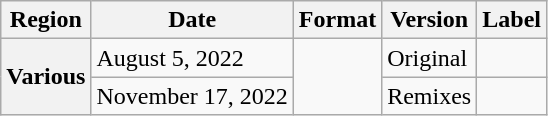<table class="wikitable plainrowheaders">
<tr>
<th scope="col">Region</th>
<th scope="col">Date</th>
<th scope="col">Format</th>
<th scope="col">Version</th>
<th scope="col">Label</th>
</tr>
<tr>
<th scope="row" rowspan="2">Various</th>
<td>August 5, 2022</td>
<td rowspan="2"></td>
<td>Original</td>
<td></td>
</tr>
<tr>
<td>November 17, 2022</td>
<td>Remixes</td>
<td></td>
</tr>
</table>
